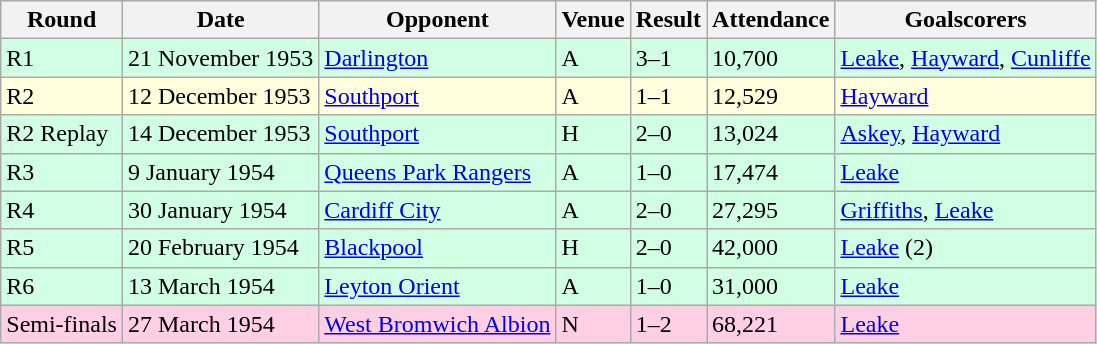<table class="wikitable">
<tr>
<th>Round</th>
<th>Date</th>
<th>Opponent</th>
<th>Venue</th>
<th>Result</th>
<th>Attendance</th>
<th>Goalscorers</th>
</tr>
<tr style="background-color: #d0ffe3;">
<td>R1</td>
<td>21 November 1953</td>
<td><a href='#'>Darlington</a></td>
<td>A</td>
<td>3–1</td>
<td>10,700</td>
<td><a href='#'>Leake</a>, <a href='#'>Hayward</a>, <a href='#'>Cunliffe</a></td>
</tr>
<tr style="background-color: #ffffdd;">
<td>R2</td>
<td>12 December 1953</td>
<td><a href='#'>Southport</a></td>
<td>A</td>
<td>1–1</td>
<td>12,529</td>
<td><a href='#'>Hayward</a></td>
</tr>
<tr style="background-color: #d0ffe3;">
<td>R2 Replay</td>
<td>14 December 1953</td>
<td><a href='#'>Southport</a></td>
<td>H</td>
<td>2–0</td>
<td>13,024</td>
<td><a href='#'>Askey</a>, <a href='#'>Hayward</a></td>
</tr>
<tr style="background-color: #d0ffe3;">
<td>R3</td>
<td>9 January 1954</td>
<td><a href='#'>Queens Park Rangers</a></td>
<td>A</td>
<td>1–0</td>
<td>17,474</td>
<td><a href='#'>Leake</a></td>
</tr>
<tr style="background-color: #d0ffe3;">
<td>R4</td>
<td>30 January 1954</td>
<td><a href='#'>Cardiff City</a></td>
<td>A</td>
<td>2–0</td>
<td>27,295</td>
<td><a href='#'>Griffiths</a>, <a href='#'>Leake</a></td>
</tr>
<tr style="background-color: #d0ffe3;">
<td>R5</td>
<td>20 February 1954</td>
<td><a href='#'>Blackpool</a></td>
<td>H</td>
<td>2–0</td>
<td>42,000</td>
<td><a href='#'>Leake</a> (2)</td>
</tr>
<tr style="background-color: #d0ffe3;">
<td>R6</td>
<td>13 March 1954</td>
<td><a href='#'>Leyton Orient</a></td>
<td>A</td>
<td>1–0</td>
<td>31,000</td>
<td><a href='#'>Leake</a></td>
</tr>
<tr style="background-color: #ffd0e3;">
<td>Semi-finals</td>
<td>27 March 1954</td>
<td><a href='#'>West Bromwich Albion</a></td>
<td>N</td>
<td>1–2</td>
<td>68,221</td>
<td><a href='#'>Leake</a></td>
</tr>
</table>
